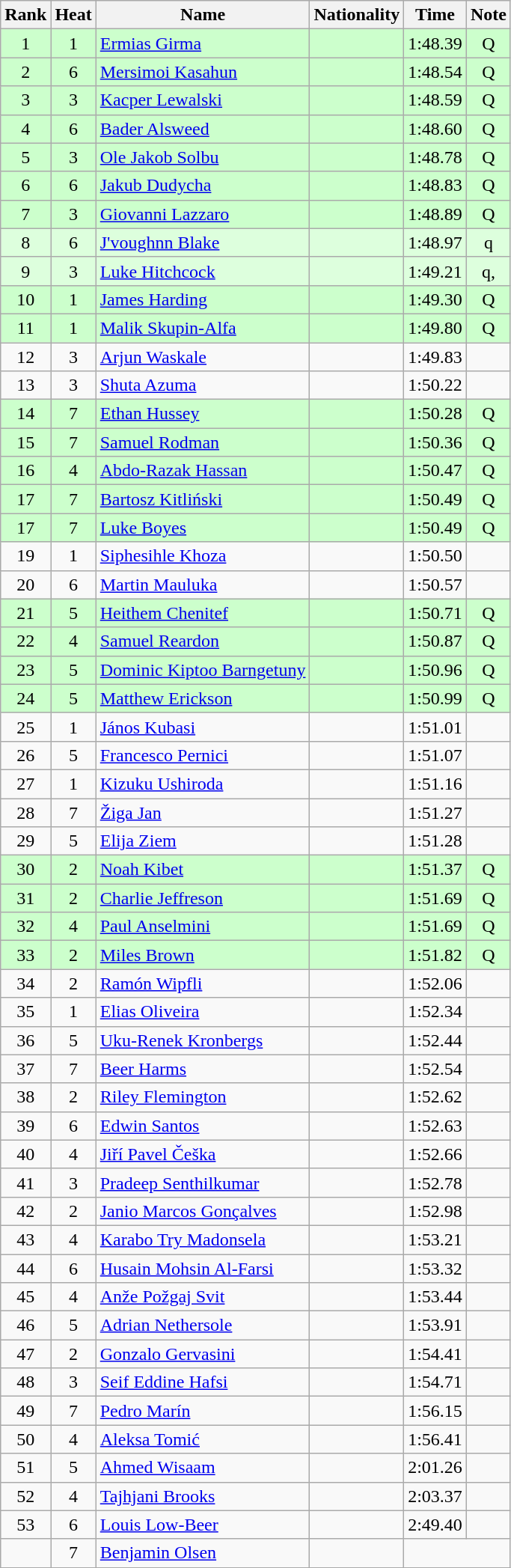<table class="wikitable sortable" style="text-align:center">
<tr>
<th>Rank</th>
<th>Heat</th>
<th>Name</th>
<th>Nationality</th>
<th>Time</th>
<th>Note</th>
</tr>
<tr bgcolor=ccffcc>
<td>1</td>
<td>1</td>
<td align=left><a href='#'>Ermias Girma</a></td>
<td align=left></td>
<td>1:48.39</td>
<td>Q</td>
</tr>
<tr bgcolor=ccffcc>
<td>2</td>
<td>6</td>
<td align=left><a href='#'>Mersimoi Kasahun</a></td>
<td align=left></td>
<td>1:48.54</td>
<td>Q</td>
</tr>
<tr bgcolor=ccffcc>
<td>3</td>
<td>3</td>
<td align=left><a href='#'>Kacper Lewalski</a></td>
<td align=left></td>
<td>1:48.59</td>
<td>Q</td>
</tr>
<tr bgcolor=ccffcc>
<td>4</td>
<td>6</td>
<td align=left><a href='#'>Bader Alsweed</a></td>
<td align=left></td>
<td>1:48.60</td>
<td>Q</td>
</tr>
<tr bgcolor=ccffcc>
<td>5</td>
<td>3</td>
<td align=left><a href='#'>Ole Jakob Solbu</a></td>
<td align=left></td>
<td>1:48.78</td>
<td>Q</td>
</tr>
<tr bgcolor=ccffcc>
<td>6</td>
<td>6</td>
<td align=left><a href='#'>Jakub Dudycha</a></td>
<td align=left></td>
<td>1:48.83</td>
<td>Q</td>
</tr>
<tr bgcolor=ccffcc>
<td>7</td>
<td>3</td>
<td align=left><a href='#'>Giovanni Lazzaro</a></td>
<td align=left></td>
<td>1:48.89</td>
<td>Q</td>
</tr>
<tr bgcolor=ddffdd>
<td>8</td>
<td>6</td>
<td align=left><a href='#'>J'voughnn Blake</a></td>
<td align=left></td>
<td>1:48.97</td>
<td>q</td>
</tr>
<tr bgcolor=ddffdd>
<td>9</td>
<td>3</td>
<td align=left><a href='#'>Luke Hitchcock</a></td>
<td align=left></td>
<td>1:49.21</td>
<td>q, </td>
</tr>
<tr bgcolor=ccffcc>
<td>10</td>
<td>1</td>
<td align=left><a href='#'>James Harding</a></td>
<td align=left></td>
<td>1:49.30</td>
<td>Q</td>
</tr>
<tr bgcolor=ccffcc>
<td>11</td>
<td>1</td>
<td align=left><a href='#'>Malik Skupin-Alfa</a></td>
<td align=left></td>
<td>1:49.80</td>
<td>Q</td>
</tr>
<tr>
<td>12</td>
<td>3</td>
<td align=left><a href='#'>Arjun Waskale</a></td>
<td align=left></td>
<td>1:49.83</td>
<td></td>
</tr>
<tr>
<td>13</td>
<td>3</td>
<td align=left><a href='#'>Shuta Azuma</a></td>
<td align=left></td>
<td>1:50.22</td>
<td></td>
</tr>
<tr bgcolor=ccffcc>
<td>14</td>
<td>7</td>
<td align=left><a href='#'>Ethan Hussey</a></td>
<td align=left></td>
<td>1:50.28</td>
<td>Q</td>
</tr>
<tr bgcolor=ccffcc>
<td>15</td>
<td>7</td>
<td align=left><a href='#'>Samuel Rodman</a></td>
<td align=left></td>
<td>1:50.36</td>
<td>Q</td>
</tr>
<tr bgcolor=ccffcc>
<td>16</td>
<td>4</td>
<td align=left><a href='#'>Abdo-Razak Hassan</a></td>
<td align=left></td>
<td>1:50.47</td>
<td>Q</td>
</tr>
<tr bgcolor=ccffcc>
<td>17</td>
<td>7</td>
<td align=left><a href='#'>Bartosz Kitliński</a></td>
<td align=left></td>
<td>1:50.49 </td>
<td>Q</td>
</tr>
<tr bgcolor=ccffcc>
<td>17</td>
<td>7</td>
<td align=left><a href='#'>Luke Boyes</a></td>
<td align=left></td>
<td>1:50.49 </td>
<td>Q</td>
</tr>
<tr>
<td>19</td>
<td>1</td>
<td align=left><a href='#'>Siphesihle Khoza</a></td>
<td align=left></td>
<td>1:50.50</td>
<td></td>
</tr>
<tr>
<td>20</td>
<td>6</td>
<td align=left><a href='#'>Martin Mauluka</a></td>
<td align=left></td>
<td>1:50.57</td>
<td></td>
</tr>
<tr bgcolor=ccffcc>
<td>21</td>
<td>5</td>
<td align=left><a href='#'>Heithem Chenitef</a></td>
<td align=left></td>
<td>1:50.71</td>
<td>Q</td>
</tr>
<tr bgcolor=ccffcc>
<td>22</td>
<td>4</td>
<td align=left><a href='#'>Samuel Reardon</a></td>
<td align=left></td>
<td>1:50.87</td>
<td>Q</td>
</tr>
<tr bgcolor=ccffcc>
<td>23</td>
<td>5</td>
<td align=left><a href='#'>Dominic Kiptoo Barngetuny</a></td>
<td align=left></td>
<td>1:50.96</td>
<td>Q</td>
</tr>
<tr bgcolor=ccffcc>
<td>24</td>
<td>5</td>
<td align=left><a href='#'>Matthew Erickson</a></td>
<td align=left></td>
<td>1:50.99</td>
<td>Q</td>
</tr>
<tr>
<td>25</td>
<td>1</td>
<td align=left><a href='#'>János Kubasi</a></td>
<td align=left></td>
<td>1:51.01</td>
<td></td>
</tr>
<tr>
<td>26</td>
<td>5</td>
<td align=left><a href='#'>Francesco Pernici</a></td>
<td align=left></td>
<td>1:51.07</td>
<td></td>
</tr>
<tr>
<td>27</td>
<td>1</td>
<td align=left><a href='#'>Kizuku Ushiroda</a></td>
<td align=left></td>
<td>1:51.16</td>
<td></td>
</tr>
<tr>
<td>28</td>
<td>7</td>
<td align=left><a href='#'>Žiga Jan</a></td>
<td align=left></td>
<td>1:51.27</td>
<td></td>
</tr>
<tr>
<td>29</td>
<td>5</td>
<td align=left><a href='#'>Elija Ziem</a></td>
<td align=left></td>
<td>1:51.28</td>
<td></td>
</tr>
<tr bgcolor=ccffcc>
<td>30</td>
<td>2</td>
<td align=left><a href='#'>Noah Kibet</a></td>
<td align=left></td>
<td>1:51.37</td>
<td>Q</td>
</tr>
<tr bgcolor=ccffcc>
<td>31</td>
<td>2</td>
<td align=left><a href='#'>Charlie Jeffreson</a></td>
<td align=left></td>
<td>1:51.69 </td>
<td>Q</td>
</tr>
<tr bgcolor=ccffcc>
<td>32</td>
<td>4</td>
<td align=left><a href='#'>Paul Anselmini</a></td>
<td align=left></td>
<td>1:51.69 </td>
<td>Q</td>
</tr>
<tr bgcolor=ccffcc>
<td>33</td>
<td>2</td>
<td align=left><a href='#'>Miles Brown</a></td>
<td align=left></td>
<td>1:51.82</td>
<td>Q</td>
</tr>
<tr>
<td>34</td>
<td>2</td>
<td align=left><a href='#'>Ramón Wipfli</a></td>
<td align=left></td>
<td>1:52.06</td>
<td></td>
</tr>
<tr>
<td>35</td>
<td>1</td>
<td align=left><a href='#'>Elias Oliveira</a></td>
<td align=left></td>
<td>1:52.34</td>
<td></td>
</tr>
<tr>
<td>36</td>
<td>5</td>
<td align=left><a href='#'>Uku-Renek Kronbergs</a></td>
<td align=left></td>
<td>1:52.44</td>
<td></td>
</tr>
<tr>
<td>37</td>
<td>7</td>
<td align=left><a href='#'>Beer Harms</a></td>
<td align=left></td>
<td>1:52.54</td>
<td></td>
</tr>
<tr>
<td>38</td>
<td>2</td>
<td align=left><a href='#'>Riley Flemington</a></td>
<td align=left></td>
<td>1:52.62</td>
<td></td>
</tr>
<tr>
<td>39</td>
<td>6</td>
<td align=left><a href='#'>Edwin Santos</a></td>
<td align=left></td>
<td>1:52.63</td>
<td></td>
</tr>
<tr>
<td>40</td>
<td>4</td>
<td align=left><a href='#'>Jiří Pavel Češka</a></td>
<td align=left></td>
<td>1:52.66</td>
<td></td>
</tr>
<tr>
<td>41</td>
<td>3</td>
<td align=left><a href='#'>Pradeep Senthilkumar</a></td>
<td align=left></td>
<td>1:52.78</td>
<td></td>
</tr>
<tr>
<td>42</td>
<td>2</td>
<td align=left><a href='#'>Janio Marcos Gonçalves</a></td>
<td align=left></td>
<td>1:52.98</td>
<td></td>
</tr>
<tr>
<td>43</td>
<td>4</td>
<td align=left><a href='#'>Karabo Try Madonsela</a></td>
<td align=left></td>
<td>1:53.21</td>
<td></td>
</tr>
<tr>
<td>44</td>
<td>6</td>
<td align=left><a href='#'>Husain Mohsin Al-Farsi</a></td>
<td align=left></td>
<td>1:53.32</td>
<td></td>
</tr>
<tr>
<td>45</td>
<td>4</td>
<td align=left><a href='#'>Anže Požgaj Svit</a></td>
<td align=left></td>
<td>1:53.44</td>
<td></td>
</tr>
<tr>
<td>46</td>
<td>5</td>
<td align=left><a href='#'>Adrian Nethersole</a></td>
<td align=left></td>
<td>1:53.91</td>
<td></td>
</tr>
<tr>
<td>47</td>
<td>2</td>
<td align=left><a href='#'>Gonzalo Gervasini</a></td>
<td align=left></td>
<td>1:54.41</td>
<td></td>
</tr>
<tr>
<td>48</td>
<td>3</td>
<td align=left><a href='#'>Seif Eddine Hafsi</a></td>
<td align=left></td>
<td>1:54.71</td>
<td></td>
</tr>
<tr>
<td>49</td>
<td>7</td>
<td align=left><a href='#'>Pedro Marín</a></td>
<td align=left></td>
<td>1:56.15</td>
<td></td>
</tr>
<tr>
<td>50</td>
<td>4</td>
<td align=left><a href='#'>Aleksa Tomić</a></td>
<td align=left></td>
<td>1:56.41</td>
<td></td>
</tr>
<tr>
<td>51</td>
<td>5</td>
<td align=left><a href='#'>Ahmed Wisaam</a></td>
<td align=left></td>
<td>2:01.26</td>
<td></td>
</tr>
<tr>
<td>52</td>
<td>4</td>
<td align=left><a href='#'>Tajhjani Brooks</a></td>
<td align=left></td>
<td>2:03.37</td>
<td></td>
</tr>
<tr>
<td>53</td>
<td>6</td>
<td align=left><a href='#'>Louis Low-Beer</a></td>
<td align=left></td>
<td>2:49.40</td>
<td></td>
</tr>
<tr>
<td></td>
<td>7</td>
<td align=left><a href='#'>Benjamin Olsen</a></td>
<td align=left></td>
<td colspan=2></td>
</tr>
</table>
